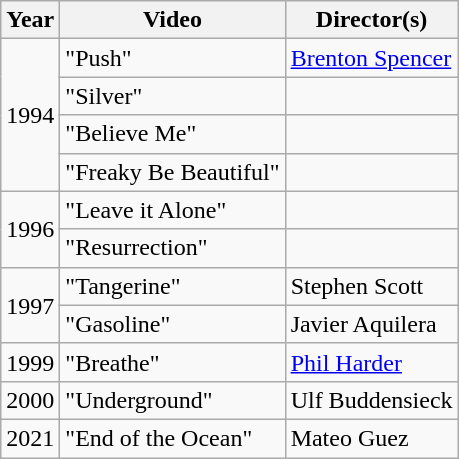<table class="wikitable">
<tr>
<th rowspan="1">Year</th>
<th rowspan="1">Video</th>
<th rowspan="1">Director(s)</th>
</tr>
<tr>
<td rowspan="4">1994</td>
<td>"Push"</td>
<td><a href='#'>Brenton Spencer</a></td>
</tr>
<tr>
<td>"Silver"</td>
<td></td>
</tr>
<tr>
<td>"Believe Me"</td>
<td></td>
</tr>
<tr>
<td>"Freaky Be Beautiful"</td>
<td></td>
</tr>
<tr>
<td rowspan="2">1996</td>
<td>"Leave it Alone"</td>
<td></td>
</tr>
<tr>
<td>"Resurrection"</td>
<td></td>
</tr>
<tr>
<td rowspan="2">1997</td>
<td>"Tangerine"</td>
<td>Stephen Scott</td>
</tr>
<tr>
<td>"Gasoline"</td>
<td>Javier Aquilera</td>
</tr>
<tr>
<td>1999</td>
<td>"Breathe"</td>
<td><a href='#'>Phil Harder</a></td>
</tr>
<tr>
<td>2000</td>
<td>"Underground"</td>
<td>Ulf Buddensieck</td>
</tr>
<tr>
<td>2021</td>
<td>"End of the Ocean"</td>
<td>Mateo Guez</td>
</tr>
</table>
